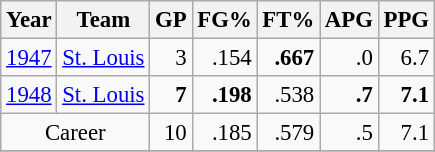<table class="wikitable sortable" style="font-size:95%; text-align:right;">
<tr>
<th>Year</th>
<th>Team</th>
<th>GP</th>
<th>FG%</th>
<th>FT%</th>
<th>APG</th>
<th>PPG</th>
</tr>
<tr>
<td style="text-align:left;"><a href='#'>1947</a></td>
<td style="text-align:left;"><a href='#'>St. Louis</a></td>
<td>3</td>
<td>.154</td>
<td><strong>.667</strong></td>
<td>.0</td>
<td>6.7</td>
</tr>
<tr>
<td style="text-align:left;"><a href='#'>1948</a></td>
<td style="text-align:left;"><a href='#'>St. Louis</a></td>
<td><strong>7</strong></td>
<td><strong>.198</strong></td>
<td>.538</td>
<td><strong>.7</strong></td>
<td><strong>7.1</strong></td>
</tr>
<tr>
<td style="text-align:center;" colspan="2">Career</td>
<td>10</td>
<td>.185</td>
<td>.579</td>
<td>.5</td>
<td>7.1</td>
</tr>
<tr>
</tr>
</table>
